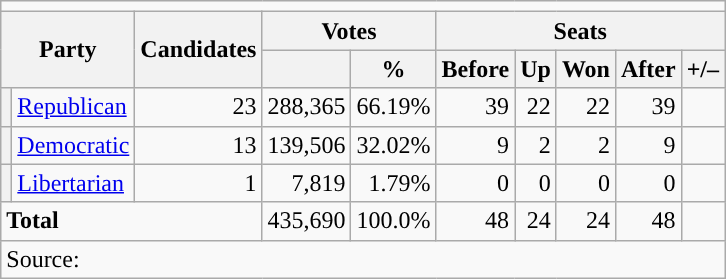<table class="wikitable">
<tr>
<td colspan=15 align=center></td>
</tr>
<tr>
<th rowspan="2" colspan="2">Party</th>
<th rowspan="2">Candidates</th>
<th colspan="2">Votes</th>
<th colspan="5">Seats</th>
</tr>
<tr>
<th></th>
<th>%</th>
<th>Before</th>
<th>Up</th>
<th>Won</th>
<th>After</th>
<th>+/–</th>
</tr>
<tr>
<th style="background-color:"></th>
<td><a href='#'>Republican</a></td>
<td align="right">23</td>
<td align="right">288,365</td>
<td align="right">66.19%</td>
<td align="right">39</td>
<td align="right">22</td>
<td align="right">22</td>
<td align="right">39</td>
<td align="right"></td>
</tr>
<tr>
<th style="background-color:"></th>
<td><a href='#'>Democratic</a></td>
<td align="right">13</td>
<td align="right">139,506</td>
<td align="right">32.02%</td>
<td align="right">9</td>
<td align="right">2</td>
<td align="right">2</td>
<td align="right">9</td>
<td align="right"></td>
</tr>
<tr>
<th style="background-color:"></th>
<td><a href='#'>Libertarian</a></td>
<td align="right">1</td>
<td align="right">7,819</td>
<td align="right">1.79%</td>
<td align="right">0</td>
<td align="right">0</td>
<td align="right">0</td>
<td align="right">0</td>
<td align="right"></td>
</tr>
<tr>
<td colspan="3" align="left"><strong>Total</strong></td>
<td align="right">435,690</td>
<td align="right">100.0%</td>
<td align="right">48</td>
<td align="right">24</td>
<td align="right">24</td>
<td align="right">48</td>
<td align="right"></td>
</tr>
<tr>
<td colspan="10">Source: </td>
</tr>
</table>
